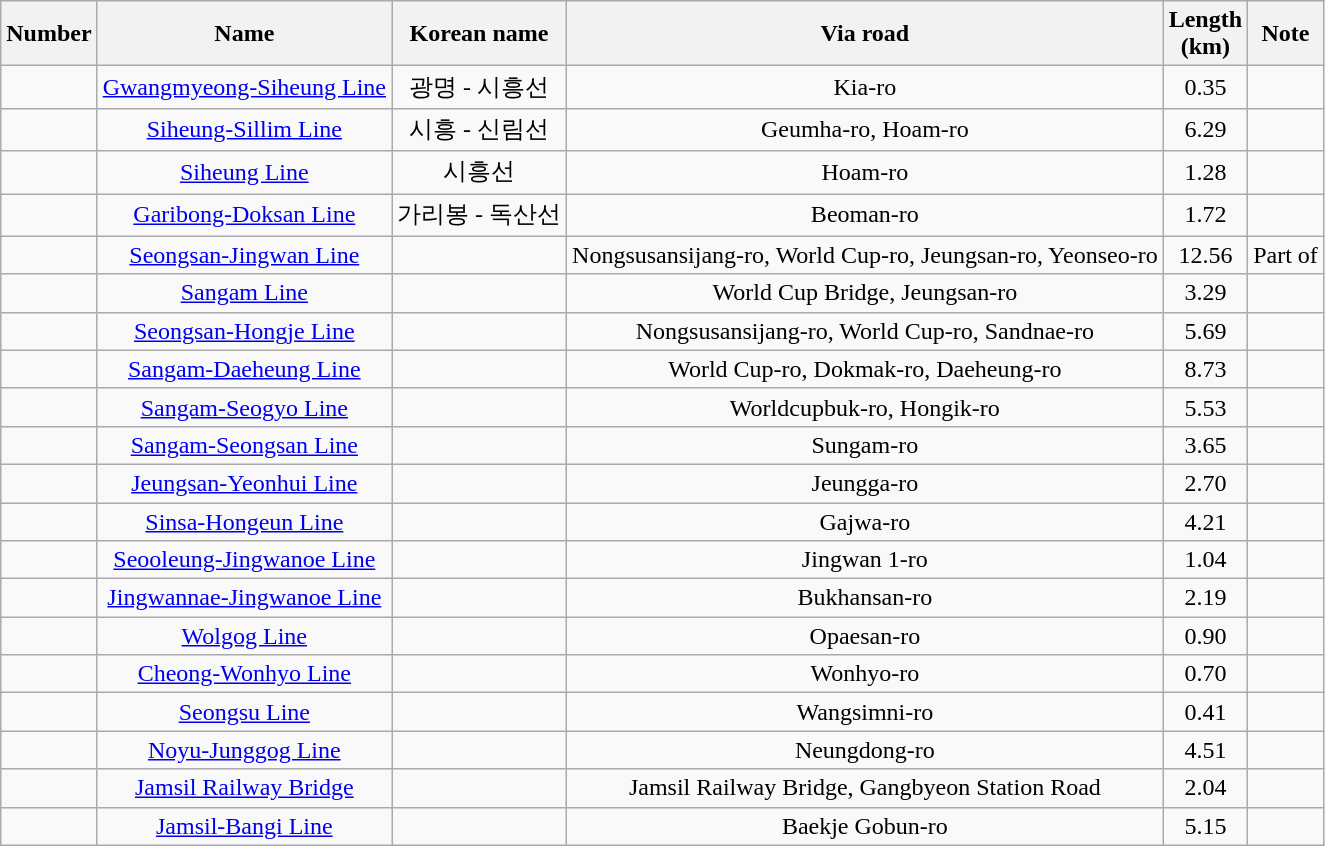<table class="wikitable" style="text-align: center;">
<tr>
<th>Number</th>
<th>Name</th>
<th>Korean name</th>
<th>Via road</th>
<th>Length<br>(km)</th>
<th>Note</th>
</tr>
<tr>
<td></td>
<td><a href='#'>Gwangmyeong-Siheung Line</a></td>
<td>광명 - 시흥선</td>
<td>Kia-ro</td>
<td>0.35</td>
<td></td>
</tr>
<tr>
<td></td>
<td><a href='#'>Siheung-Sillim Line</a></td>
<td>시흥 - 신림선</td>
<td>Geumha-ro, Hoam-ro</td>
<td>6.29</td>
<td></td>
</tr>
<tr>
<td></td>
<td><a href='#'>Siheung Line</a></td>
<td>시흥선</td>
<td>Hoam-ro</td>
<td>1.28</td>
<td></td>
</tr>
<tr>
<td></td>
<td><a href='#'>Garibong-Doksan Line</a></td>
<td>가리봉 - 독산선</td>
<td>Beoman-ro</td>
<td>1.72</td>
<td></td>
</tr>
<tr>
<td></td>
<td><a href='#'>Seongsan-Jingwan Line</a></td>
<td></td>
<td>Nongsusansijang-ro, World Cup-ro, Jeungsan-ro, Yeonseo-ro</td>
<td>12.56</td>
<td>Part of </td>
</tr>
<tr>
<td></td>
<td><a href='#'>Sangam Line</a></td>
<td></td>
<td>World Cup Bridge, Jeungsan-ro</td>
<td>3.29</td>
<td></td>
</tr>
<tr>
<td></td>
<td><a href='#'>Seongsan-Hongje Line</a></td>
<td></td>
<td>Nongsusansijang-ro, World Cup-ro, Sandnae-ro</td>
<td>5.69</td>
<td></td>
</tr>
<tr>
<td></td>
<td><a href='#'>Sangam-Daeheung Line</a></td>
<td></td>
<td>World Cup-ro, Dokmak-ro, Daeheung-ro</td>
<td>8.73</td>
<td></td>
</tr>
<tr>
<td></td>
<td><a href='#'>Sangam-Seogyo Line</a></td>
<td></td>
<td>Worldcupbuk-ro, Hongik-ro</td>
<td>5.53</td>
<td></td>
</tr>
<tr>
<td></td>
<td><a href='#'>Sangam-Seongsan Line</a></td>
<td></td>
<td>Sungam-ro</td>
<td>3.65</td>
<td></td>
</tr>
<tr>
<td></td>
<td><a href='#'>Jeungsan-Yeonhui Line</a></td>
<td></td>
<td>Jeungga-ro</td>
<td>2.70</td>
<td></td>
</tr>
<tr>
<td></td>
<td><a href='#'>Sinsa-Hongeun Line</a></td>
<td></td>
<td>Gajwa-ro</td>
<td>4.21</td>
<td></td>
</tr>
<tr>
<td></td>
<td><a href='#'>Seooleung-Jingwanoe Line</a></td>
<td></td>
<td>Jingwan 1-ro</td>
<td>1.04</td>
<td></td>
</tr>
<tr>
<td></td>
<td><a href='#'>Jingwannae-Jingwanoe Line</a></td>
<td></td>
<td>Bukhansan-ro</td>
<td>2.19</td>
<td></td>
</tr>
<tr>
<td></td>
<td><a href='#'>Wolgog Line</a></td>
<td></td>
<td>Opaesan-ro</td>
<td>0.90</td>
<td></td>
</tr>
<tr>
<td></td>
<td><a href='#'>Cheong-Wonhyo Line</a></td>
<td></td>
<td>Wonhyo-ro</td>
<td>0.70</td>
<td></td>
</tr>
<tr>
<td></td>
<td><a href='#'>Seongsu Line</a></td>
<td></td>
<td>Wangsimni-ro</td>
<td>0.41</td>
<td></td>
</tr>
<tr>
<td></td>
<td><a href='#'>Noyu-Junggog Line</a></td>
<td></td>
<td>Neungdong-ro</td>
<td>4.51</td>
<td></td>
</tr>
<tr>
<td></td>
<td><a href='#'>Jamsil Railway Bridge</a></td>
<td></td>
<td>Jamsil Railway Bridge, Gangbyeon Station Road</td>
<td>2.04</td>
<td></td>
</tr>
<tr>
<td></td>
<td><a href='#'>Jamsil-Bangi Line</a></td>
<td></td>
<td>Baekje Gobun-ro</td>
<td>5.15</td>
<td></td>
</tr>
</table>
